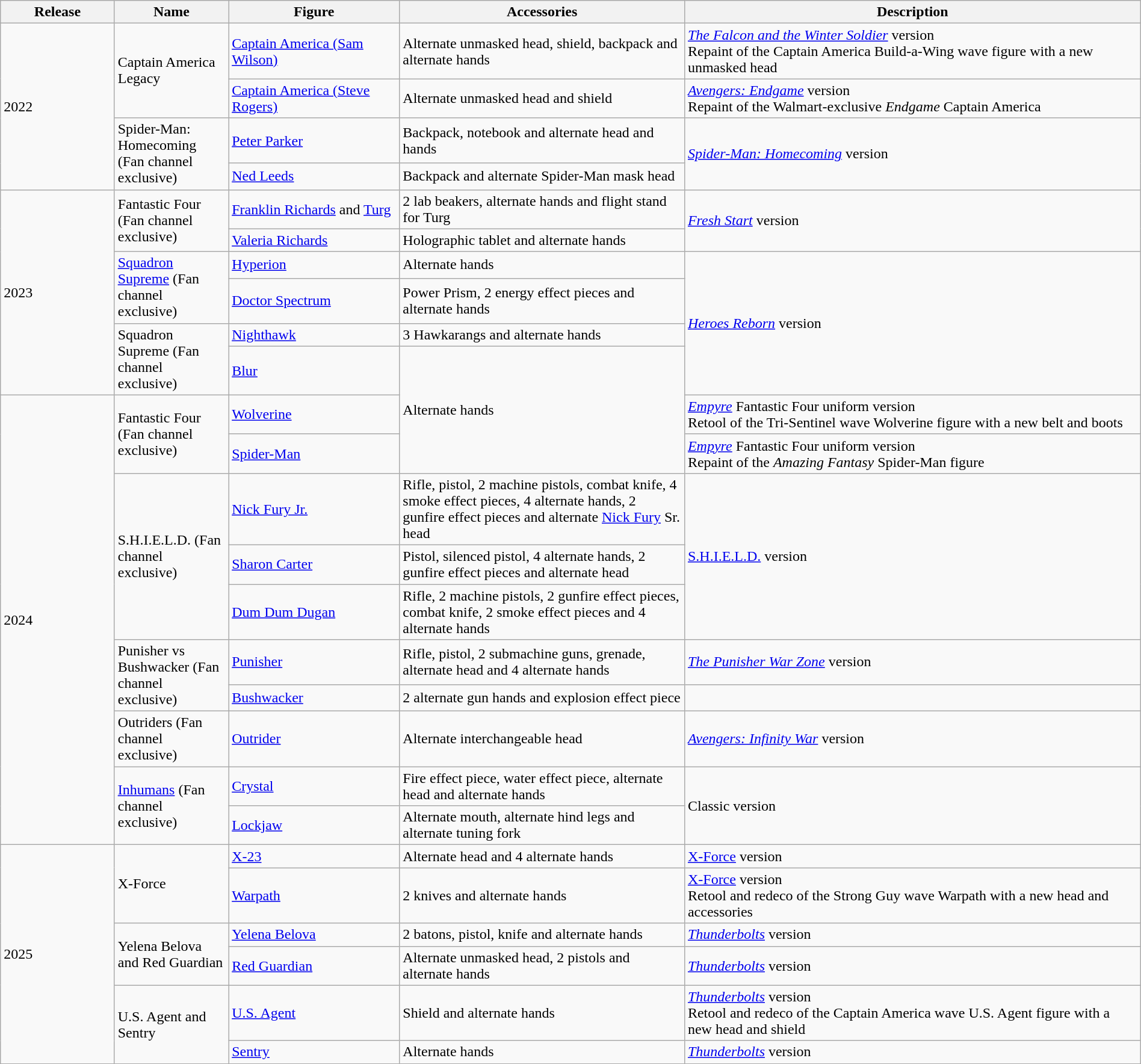<table class="wikitable" style="width:100%;">
<tr>
<th width=10%>Release</th>
<th width=10%>Name</th>
<th width=15%>Figure</th>
<th width=25%>Accessories</th>
<th width=40%>Description</th>
</tr>
<tr>
<td rowspan=4>2022</td>
<td rowspan=2>Captain America Legacy</td>
<td><a href='#'>Captain America (Sam Wilson)</a></td>
<td>Alternate unmasked head, shield, backpack and alternate hands</td>
<td><em><a href='#'>The Falcon and the Winter Soldier</a></em> version<br>Repaint of the Captain America Build-a-Wing wave figure with a new unmasked head</td>
</tr>
<tr>
<td><a href='#'>Captain America (Steve Rogers)</a></td>
<td>Alternate unmasked head and shield</td>
<td><em><a href='#'>Avengers: Endgame</a></em> version<br>Repaint of the Walmart-exclusive <em>Endgame</em> Captain America</td>
</tr>
<tr>
<td rowspan=2>Spider-Man: Homecoming (Fan channel exclusive)</td>
<td><a href='#'>Peter Parker</a></td>
<td>Backpack, notebook and alternate head and hands</td>
<td rowspan=2><em><a href='#'>Spider-Man: Homecoming</a></em> version</td>
</tr>
<tr>
<td><a href='#'>Ned Leeds</a></td>
<td>Backpack and alternate Spider-Man mask head</td>
</tr>
<tr>
<td rowspan=6>2023</td>
<td rowspan=2>Fantastic Four (Fan channel exclusive)</td>
<td><a href='#'>Franklin Richards</a> and <a href='#'>Turg</a></td>
<td>2 lab beakers, alternate hands and flight stand for Turg</td>
<td rowspan=2><em><a href='#'>Fresh Start</a></em> version</td>
</tr>
<tr>
<td><a href='#'>Valeria Richards</a></td>
<td>Holographic tablet and alternate hands</td>
</tr>
<tr>
<td rowspan=2><a href='#'>Squadron Supreme</a> (Fan channel exclusive)</td>
<td><a href='#'>Hyperion</a></td>
<td>Alternate hands</td>
<td rowspan="4"><em><a href='#'>Heroes Reborn</a></em> version</td>
</tr>
<tr>
<td><a href='#'>Doctor Spectrum</a></td>
<td>Power Prism, 2 energy effect pieces and alternate hands</td>
</tr>
<tr>
<td rowspan=2>Squadron Supreme (Fan channel exclusive)</td>
<td><a href='#'>Nighthawk</a></td>
<td>3 Hawkarangs and alternate hands</td>
</tr>
<tr>
<td><a href='#'>Blur</a></td>
<td rowspan="3">Alternate hands</td>
</tr>
<tr>
<td rowspan="10">2024</td>
<td rowspan=2>Fantastic Four (Fan channel exclusive)</td>
<td><a href='#'>Wolverine</a></td>
<td><em><a href='#'>Empyre</a></em> Fantastic Four uniform version<br>Retool of the Tri-Sentinel wave Wolverine figure with a new belt and boots</td>
</tr>
<tr>
<td><a href='#'>Spider-Man</a></td>
<td><em><a href='#'>Empyre</a></em> Fantastic Four uniform version<br>Repaint of the <em>Amazing Fantasy</em> Spider-Man figure</td>
</tr>
<tr>
<td rowspan=3>S.H.I.E.L.D. (Fan channel exclusive)</td>
<td><a href='#'>Nick Fury Jr.</a></td>
<td>Rifle, pistol, 2 machine pistols, combat knife, 4 smoke effect pieces, 4 alternate hands, 2 gunfire effect pieces and alternate <a href='#'>Nick Fury</a> Sr. head</td>
<td rowspan=3><a href='#'>S.H.I.E.L.D.</a> version</td>
</tr>
<tr>
<td><a href='#'>Sharon Carter</a></td>
<td>Pistol, silenced pistol, 4 alternate hands, 2 gunfire effect pieces and alternate head</td>
</tr>
<tr>
<td><a href='#'>Dum Dum Dugan</a></td>
<td>Rifle, 2 machine pistols, 2 gunfire effect pieces, combat knife, 2 smoke effect pieces and 4 alternate hands</td>
</tr>
<tr>
<td rowspan=2>Punisher vs Bushwacker (Fan channel exclusive)</td>
<td><a href='#'>Punisher</a></td>
<td>Rifle, pistol, 2 submachine guns, grenade, alternate head and 4 alternate hands</td>
<td><em><a href='#'>The Punisher War Zone</a></em> version</td>
</tr>
<tr>
<td><a href='#'>Bushwacker</a></td>
<td>2 alternate gun hands and explosion effect piece</td>
<td></td>
</tr>
<tr>
<td>Outriders (Fan channel exclusive)</td>
<td><a href='#'>Outrider</a></td>
<td>Alternate interchangeable head</td>
<td><em><a href='#'>Avengers: Infinity War</a></em> version</td>
</tr>
<tr>
<td rowspan=2><a href='#'>Inhumans</a> (Fan channel exclusive)</td>
<td><a href='#'>Crystal</a></td>
<td>Fire effect piece, water effect piece, alternate head and alternate hands</td>
<td rowspan=2>Classic version</td>
</tr>
<tr>
<td><a href='#'>Lockjaw</a></td>
<td>Alternate mouth, alternate hind legs and alternate tuning fork</td>
</tr>
<tr>
<td rowspan=6>2025</td>
<td rowspan=2>X-Force</td>
<td><a href='#'>X-23</a></td>
<td>Alternate head and 4 alternate hands</td>
<td><a href='#'>X-Force</a> version</td>
</tr>
<tr>
<td><a href='#'>Warpath</a></td>
<td>2 knives and alternate hands</td>
<td><a href='#'>X-Force</a> version<br>Retool and redeco of the Strong Guy wave Warpath with a new head and accessories</td>
</tr>
<tr>
<td rowspan=2>Yelena Belova and Red Guardian</td>
<td><a href='#'>Yelena Belova</a></td>
<td>2 batons, pistol, knife and alternate hands</td>
<td><em><a href='#'>Thunderbolts</a></em> version</td>
</tr>
<tr>
<td><a href='#'>Red Guardian</a></td>
<td>Alternate unmasked head, 2 pistols and alternate hands</td>
<td><em><a href='#'>Thunderbolts</a></em> version</td>
</tr>
<tr>
<td rowspan=2>U.S. Agent and Sentry</td>
<td><a href='#'>U.S. Agent</a></td>
<td>Shield and alternate hands</td>
<td><em><a href='#'>Thunderbolts</a></em> version<br>Retool and redeco of the Captain America wave U.S. Agent figure with a new head and shield</td>
</tr>
<tr>
<td><a href='#'>Sentry</a></td>
<td>Alternate hands</td>
<td><em><a href='#'>Thunderbolts</a></em> version</td>
</tr>
</table>
